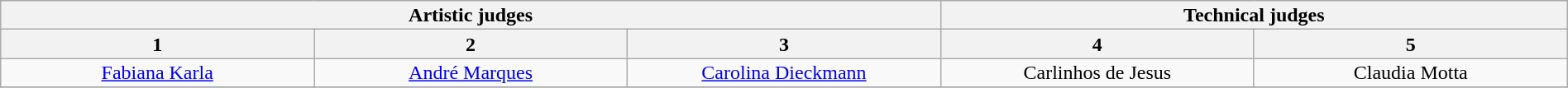<table class="wikitable" style="font-size:100%; line-height:16px; text-align:center" width="100%">
<tr Pasodoble>
<th colspan=3>Artistic judges</th>
<th colspan=2>Technical judges</th>
</tr>
<tr>
<th width="20.0%">1</th>
<th width="20.0%">2</th>
<th width="20.0%">3</th>
<th width="20.0%">4</th>
<th width="20.0%">5</th>
</tr>
<tr>
<td><a href='#'>Fabiana Karla</a></td>
<td><a href='#'>André Marques</a></td>
<td><a href='#'>Carolina Dieckmann</a></td>
<td>Carlinhos de Jesus</td>
<td>Claudia Motta</td>
</tr>
<tr>
</tr>
</table>
